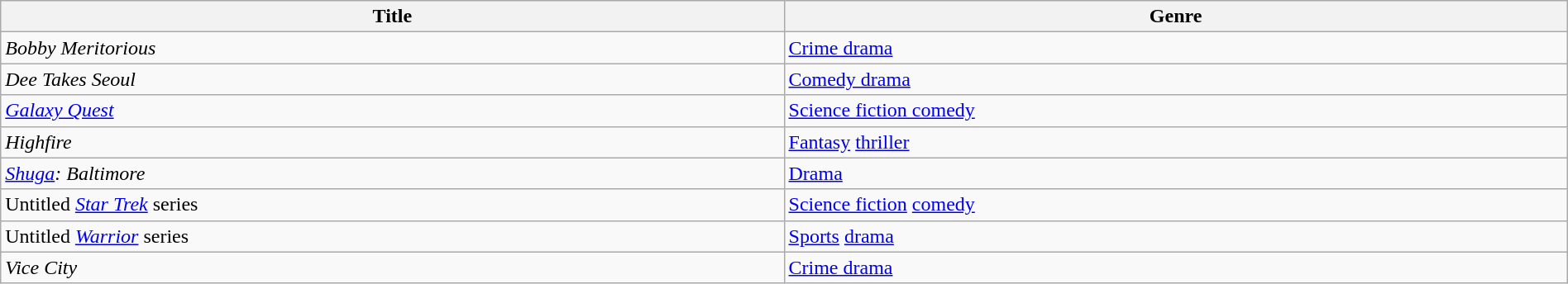<table class="wikitable sortable" style="width:100%;">
<tr>
<th style="width:50%;">Title</th>
<th style="width:50%;">Genre</th>
</tr>
<tr>
<td><em>Bobby Meritorious</em></td>
<td><a href='#'>Crime drama</a></td>
</tr>
<tr>
<td><em>Dee Takes Seoul</em></td>
<td><a href='#'>Comedy drama</a></td>
</tr>
<tr>
<td><em><a href='#'>Galaxy Quest</a></em></td>
<td><a href='#'>Science fiction comedy</a></td>
</tr>
<tr>
<td><em>Highfire</em></td>
<td><a href='#'>Fantasy</a> <a href='#'>thriller</a></td>
</tr>
<tr>
<td><em><a href='#'>Shuga</a>: Baltimore</em></td>
<td><a href='#'>Drama</a></td>
</tr>
<tr>
<td>Untitled <em><a href='#'>Star Trek</a></em> series</td>
<td><a href='#'>Science fiction</a> <a href='#'>comedy</a></td>
</tr>
<tr>
<td>Untitled <em><a href='#'>Warrior</a></em> series</td>
<td><a href='#'>Sports</a> <a href='#'>drama</a></td>
</tr>
<tr>
<td><em>Vice City</em></td>
<td><a href='#'>Crime drama</a></td>
</tr>
</table>
